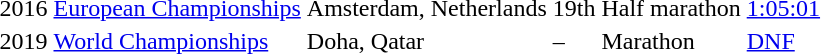<table>
<tr>
<td>2016</td>
<td><a href='#'>European Championships</a></td>
<td>Amsterdam, Netherlands</td>
<td>19th</td>
<td>Half marathon</td>
<td><a href='#'>1:05:01</a></td>
</tr>
<tr>
<td>2019</td>
<td><a href='#'>World Championships</a></td>
<td>Doha, Qatar</td>
<td>–</td>
<td>Marathon</td>
<td><a href='#'>DNF</a></td>
</tr>
</table>
